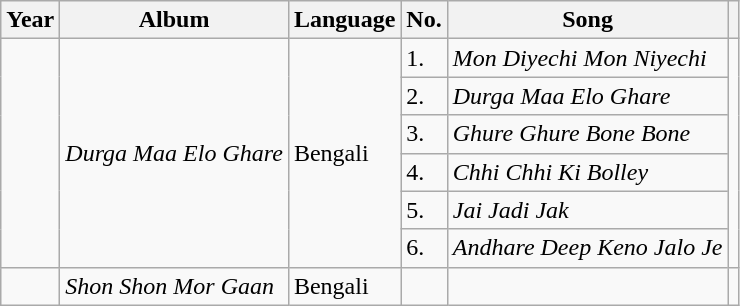<table class="wikitable">
<tr>
<th>Year</th>
<th>Album</th>
<th>Language</th>
<th>No.</th>
<th>Song</th>
<th></th>
</tr>
<tr>
<td rowspan="6"></td>
<td scope="row" rowspan="6"><em>Durga Maa Elo Ghare</em></td>
<td rowspan="6">Bengali</td>
<td>1.</td>
<td><em>Mon Diyechi Mon Niyechi</em></td>
<td rowspan="6"></td>
</tr>
<tr>
<td>2.</td>
<td><em>Durga Maa Elo Ghare</em></td>
</tr>
<tr>
<td>3.</td>
<td><em>Ghure Ghure Bone Bone</em></td>
</tr>
<tr>
<td>4.</td>
<td><em>Chhi Chhi Ki Bolley</em></td>
</tr>
<tr>
<td>5.</td>
<td><em>Jai Jadi Jak</em></td>
</tr>
<tr>
<td>6.</td>
<td><em>Andhare Deep Keno Jalo Je</em></td>
</tr>
<tr>
<td></td>
<td scope="row"><em>Shon Shon Mor Gaan</em></td>
<td>Bengali</td>
<td></td>
<td></td>
<td></td>
</tr>
</table>
